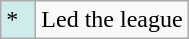<table class="wikitable">
<tr>
<td style="background:#CFECEC; width:1em">*</td>
<td>Led the league</td>
</tr>
</table>
